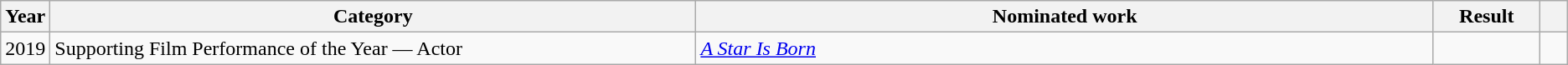<table class=wikitable>
<tr>
<th scope="col" style="width:1em;">Year</th>
<th scope="col" style="width:34em;">Category</th>
<th scope="col" style="width:39em;">Nominated work</th>
<th scope="col" style="width:5em;">Result</th>
<th scope="col" style="width:1em;"></th>
</tr>
<tr>
<td>2019</td>
<td>Supporting Film Performance of the Year — Actor</td>
<td><em><a href='#'>A Star Is Born</a></em></td>
<td></td>
<td align=center></td>
</tr>
</table>
